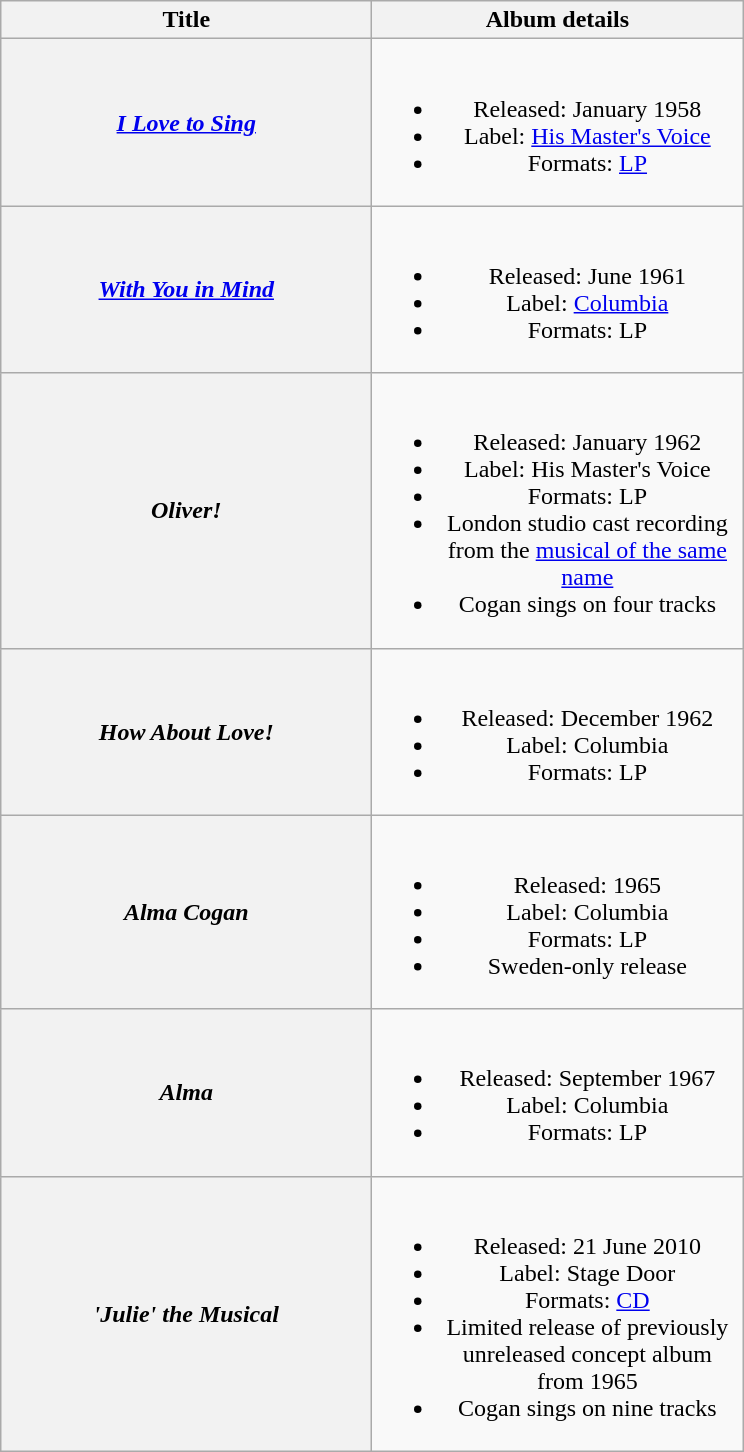<table class="wikitable plainrowheaders" style="text-align:center;">
<tr>
<th scope="col" style="width:15em;">Title</th>
<th scope="col" style="width:15em;">Album details</th>
</tr>
<tr>
<th scope="row"><em><a href='#'>I Love to Sing</a></em></th>
<td><br><ul><li>Released: January 1958</li><li>Label: <a href='#'>His Master's Voice</a></li><li>Formats: <a href='#'>LP</a></li></ul></td>
</tr>
<tr>
<th scope="row"><em><a href='#'>With You in Mind</a></em></th>
<td><br><ul><li>Released: June 1961</li><li>Label: <a href='#'>Columbia</a></li><li>Formats: LP</li></ul></td>
</tr>
<tr>
<th scope="row"><em>Oliver!</em></th>
<td><br><ul><li>Released: January 1962</li><li>Label: His Master's Voice</li><li>Formats: LP</li><li>London studio cast recording from the <a href='#'>musical of the same name</a></li><li>Cogan sings on four tracks</li></ul></td>
</tr>
<tr>
<th scope="row"><em>How About Love!</em></th>
<td><br><ul><li>Released: December 1962</li><li>Label: Columbia</li><li>Formats: LP</li></ul></td>
</tr>
<tr>
<th scope="row"><em>Alma Cogan</em></th>
<td><br><ul><li>Released: 1965</li><li>Label: Columbia</li><li>Formats: LP</li><li>Sweden-only release</li></ul></td>
</tr>
<tr>
<th scope="row"><em>Alma</em></th>
<td><br><ul><li>Released: September 1967</li><li>Label: Columbia</li><li>Formats: LP</li></ul></td>
</tr>
<tr>
<th scope="row"><em>'Julie' the Musical</em></th>
<td><br><ul><li>Released: 21 June 2010</li><li>Label: Stage Door</li><li>Formats: <a href='#'>CD</a></li><li>Limited release of previously unreleased concept album from 1965</li><li>Cogan sings on nine tracks</li></ul></td>
</tr>
</table>
